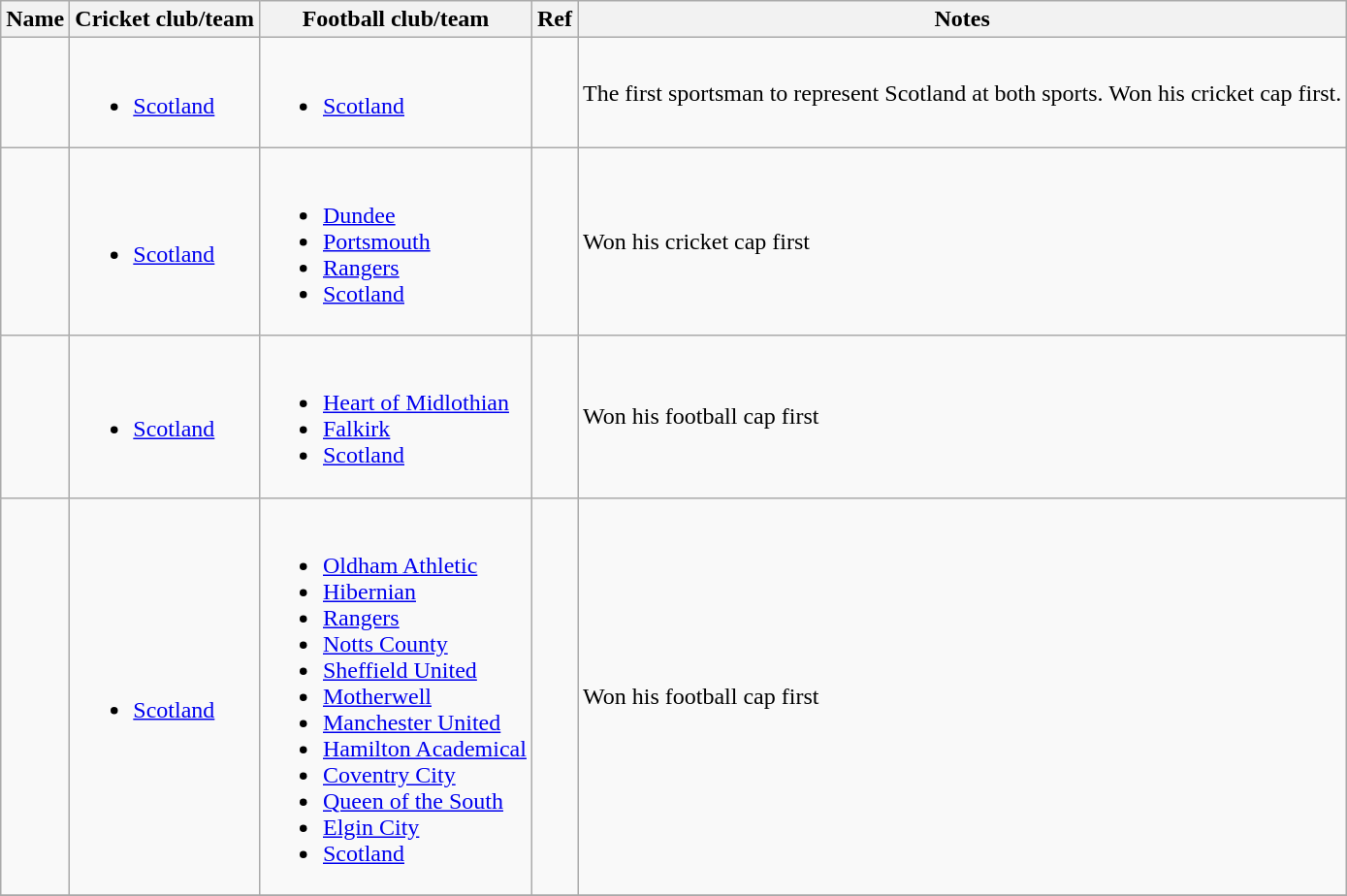<table class="wikitable sortable">
<tr>
<th>Name</th>
<th>Cricket club/team</th>
<th>Football club/team</th>
<th>Ref</th>
<th>Notes</th>
</tr>
<tr>
<td></td>
<td><br><ul><li><a href='#'>Scotland</a></li></ul></td>
<td><br><ul><li><a href='#'>Scotland</a></li></ul></td>
<td></td>
<td>The first sportsman to represent Scotland at both sports. Won his cricket cap first.</td>
</tr>
<tr>
<td></td>
<td><br><ul><li><a href='#'>Scotland</a></li></ul></td>
<td><br><ul><li><a href='#'>Dundee</a></li><li><a href='#'>Portsmouth</a></li><li><a href='#'>Rangers</a></li><li><a href='#'>Scotland</a></li></ul></td>
<td></td>
<td>Won his cricket cap first</td>
</tr>
<tr>
<td></td>
<td><br><ul><li><a href='#'>Scotland</a></li></ul></td>
<td><br><ul><li><a href='#'>Heart of Midlothian</a></li><li><a href='#'>Falkirk</a></li><li><a href='#'>Scotland</a></li></ul></td>
<td></td>
<td>Won his football cap first</td>
</tr>
<tr>
<td></td>
<td><br><ul><li><a href='#'>Scotland</a></li></ul></td>
<td><br><ul><li><a href='#'>Oldham Athletic</a></li><li><a href='#'>Hibernian</a></li><li><a href='#'>Rangers</a></li><li><a href='#'>Notts County</a></li><li><a href='#'>Sheffield United</a></li><li><a href='#'>Motherwell</a></li><li><a href='#'>Manchester United</a></li><li><a href='#'>Hamilton Academical</a></li><li><a href='#'>Coventry City</a></li><li><a href='#'>Queen of the South</a></li><li><a href='#'>Elgin City</a></li><li><a href='#'>Scotland</a></li></ul></td>
<td></td>
<td>Won his football cap first</td>
</tr>
<tr>
</tr>
</table>
